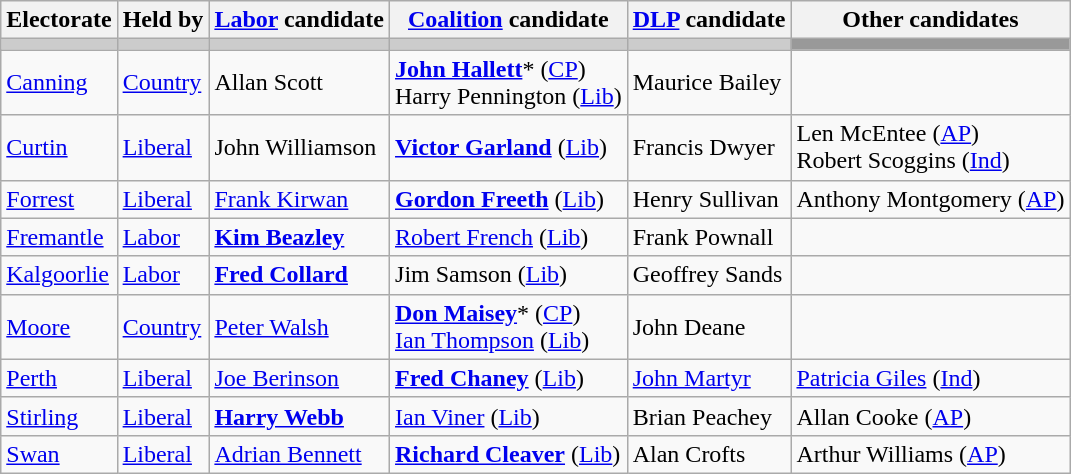<table class="wikitable">
<tr>
<th>Electorate</th>
<th>Held by</th>
<th><a href='#'>Labor</a> candidate</th>
<th><a href='#'>Coalition</a> candidate</th>
<th><a href='#'>DLP</a> candidate</th>
<th>Other candidates</th>
</tr>
<tr bgcolor="#cccccc">
<td></td>
<td></td>
<td></td>
<td></td>
<td></td>
<td bgcolor="#999999"></td>
</tr>
<tr>
<td><a href='#'>Canning</a></td>
<td><a href='#'>Country</a></td>
<td>Allan Scott</td>
<td><strong><a href='#'>John Hallett</a></strong>* (<a href='#'>CP</a>)<br>Harry Pennington (<a href='#'>Lib</a>)</td>
<td>Maurice Bailey</td>
<td></td>
</tr>
<tr>
<td><a href='#'>Curtin</a></td>
<td><a href='#'>Liberal</a></td>
<td>John Williamson</td>
<td><strong><a href='#'>Victor Garland</a></strong> (<a href='#'>Lib</a>)</td>
<td>Francis Dwyer</td>
<td>Len McEntee (<a href='#'>AP</a>)<br>Robert Scoggins (<a href='#'>Ind</a>)</td>
</tr>
<tr>
<td><a href='#'>Forrest</a></td>
<td><a href='#'>Liberal</a></td>
<td><a href='#'>Frank Kirwan</a></td>
<td><strong><a href='#'>Gordon Freeth</a></strong> (<a href='#'>Lib</a>)</td>
<td>Henry Sullivan</td>
<td>Anthony Montgomery (<a href='#'>AP</a>)</td>
</tr>
<tr>
<td><a href='#'>Fremantle</a></td>
<td><a href='#'>Labor</a></td>
<td><strong><a href='#'>Kim Beazley</a></strong></td>
<td><a href='#'>Robert French</a> (<a href='#'>Lib</a>)</td>
<td>Frank Pownall</td>
<td></td>
</tr>
<tr>
<td><a href='#'>Kalgoorlie</a></td>
<td><a href='#'>Labor</a></td>
<td><strong><a href='#'>Fred Collard</a></strong></td>
<td>Jim Samson (<a href='#'>Lib</a>)</td>
<td>Geoffrey Sands</td>
<td></td>
</tr>
<tr>
<td><a href='#'>Moore</a></td>
<td><a href='#'>Country</a></td>
<td><a href='#'>Peter Walsh</a></td>
<td><strong><a href='#'>Don Maisey</a></strong>* (<a href='#'>CP</a>)<br><a href='#'>Ian Thompson</a> (<a href='#'>Lib</a>)</td>
<td>John Deane</td>
<td></td>
</tr>
<tr>
<td><a href='#'>Perth</a></td>
<td><a href='#'>Liberal</a></td>
<td><a href='#'>Joe Berinson</a></td>
<td><strong><a href='#'>Fred Chaney</a></strong> (<a href='#'>Lib</a>)</td>
<td><a href='#'>John Martyr</a></td>
<td><a href='#'>Patricia Giles</a> (<a href='#'>Ind</a>)</td>
</tr>
<tr>
<td><a href='#'>Stirling</a></td>
<td><a href='#'>Liberal</a></td>
<td><strong><a href='#'>Harry Webb</a></strong></td>
<td><a href='#'>Ian Viner</a> (<a href='#'>Lib</a>)</td>
<td>Brian Peachey</td>
<td>Allan Cooke (<a href='#'>AP</a>)</td>
</tr>
<tr>
<td><a href='#'>Swan</a></td>
<td><a href='#'>Liberal</a></td>
<td><a href='#'>Adrian Bennett</a></td>
<td><strong><a href='#'>Richard Cleaver</a></strong> (<a href='#'>Lib</a>)</td>
<td>Alan Crofts</td>
<td>Arthur Williams (<a href='#'>AP</a>)</td>
</tr>
</table>
